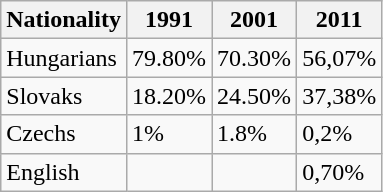<table class="wikitable" align="center">
<tr>
<th>Nationality</th>
<th>1991</th>
<th>2001</th>
<th>2011</th>
</tr>
<tr>
<td>Hungarians</td>
<td>79.80%</td>
<td>70.30%</td>
<td>56,07%</td>
</tr>
<tr>
<td>Slovaks</td>
<td>18.20%</td>
<td>24.50%</td>
<td>37,38%</td>
</tr>
<tr>
<td>Czechs</td>
<td>1%</td>
<td>1.8%</td>
<td>0,2%</td>
</tr>
<tr>
<td>English</td>
<td></td>
<td></td>
<td>0,70%</td>
</tr>
</table>
